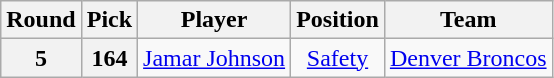<table class="wikitable" style="text-align:center;">
<tr>
<th>Round</th>
<th>Pick</th>
<th>Player</th>
<th>Position</th>
<th>Team</th>
</tr>
<tr>
<th>5</th>
<th>164</th>
<td><a href='#'>Jamar Johnson</a></td>
<td><a href='#'>Safety</a></td>
<td><a href='#'>Denver Broncos</a></td>
</tr>
</table>
